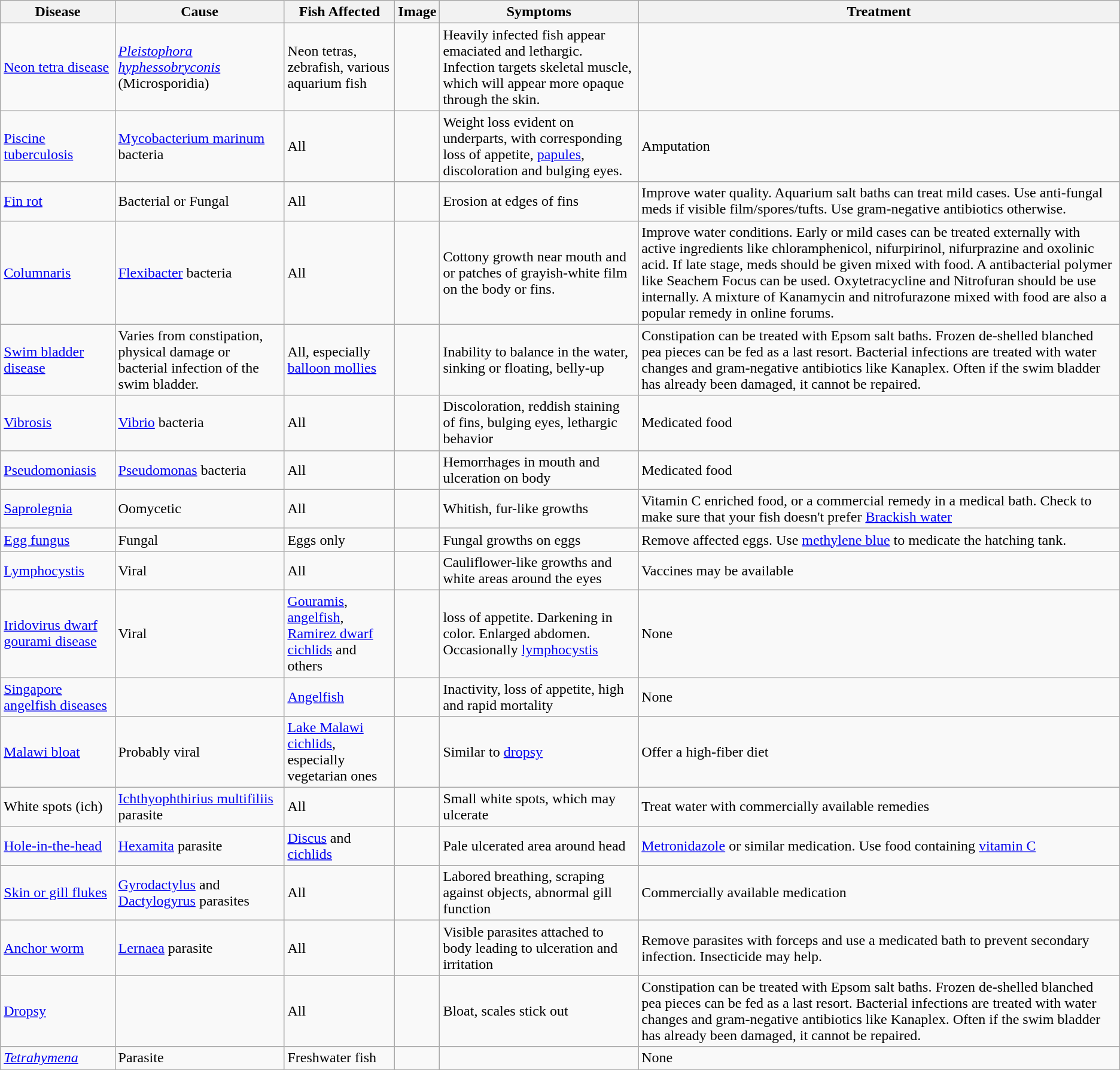<table class="wikitable sortable">
<tr>
<th>Disease</th>
<th>Cause</th>
<th>Fish Affected</th>
<th>Image</th>
<th>Symptoms</th>
<th>Treatment</th>
</tr>
<tr>
<td><a href='#'>Neon tetra disease</a></td>
<td><em><a href='#'>Pleistophora hyphessobryconis</a></em> (Microsporidia)</td>
<td>Neon tetras, zebrafish, various aquarium fish</td>
<td></td>
<td>Heavily infected fish appear emaciated and lethargic. Infection targets skeletal muscle, which will appear more opaque through the skin.</td>
<td></td>
</tr>
<tr>
<td><a href='#'>Piscine tuberculosis</a></td>
<td><a href='#'>Mycobacterium marinum</a> bacteria</td>
<td>All</td>
<td></td>
<td>Weight loss evident on underparts, with corresponding loss of appetite, <a href='#'>papules</a>, discoloration and bulging eyes.</td>
<td>Amputation</td>
</tr>
<tr>
<td><a href='#'>Fin rot</a></td>
<td>Bacterial or Fungal</td>
<td>All</td>
<td></td>
<td>Erosion at edges of fins</td>
<td>Improve water quality. Aquarium salt baths can treat mild cases. Use anti-fungal meds if visible film/spores/tufts. Use gram-negative antibiotics otherwise.</td>
</tr>
<tr>
<td><a href='#'>Columnaris</a></td>
<td><a href='#'>Flexibacter</a> bacteria</td>
<td>All</td>
<td style="text-align:center;"></td>
<td>Cottony growth near mouth and or patches of grayish-white film on the body or fins.</td>
<td>Improve water conditions. Early or mild cases can be treated externally with active ingredients like chloramphenicol, nifurpirinol, nifurprazine and oxolinic acid. If late stage, meds should be given mixed with food. A antibacterial polymer like Seachem Focus can be used. Oxytetracycline and Nitrofuran should be use internally. A mixture of Kanamycin and nitrofurazone mixed with food are also a popular remedy in online forums.</td>
</tr>
<tr>
<td><a href='#'>Swim bladder disease</a></td>
<td>Varies from constipation, physical damage or bacterial infection of the swim bladder.</td>
<td>All, especially <a href='#'>balloon mollies</a></td>
<td></td>
<td>Inability to balance in the water, sinking or floating, belly-up</td>
<td>Constipation can be treated with Epsom salt baths. Frozen de-shelled blanched pea pieces can be fed as a last resort. Bacterial infections are treated with water changes and gram-negative antibiotics like Kanaplex. Often if the swim bladder has already been damaged, it cannot be repaired.</td>
</tr>
<tr>
<td><a href='#'>Vibrosis</a></td>
<td><a href='#'>Vibrio</a> bacteria</td>
<td>All</td>
<td></td>
<td>Discoloration, reddish staining of fins, bulging eyes, lethargic behavior</td>
<td>Medicated food</td>
</tr>
<tr>
<td><a href='#'>Pseudomoniasis</a></td>
<td><a href='#'>Pseudomonas</a> bacteria</td>
<td>All</td>
<td></td>
<td>Hemorrhages in mouth and ulceration on body</td>
<td>Medicated food</td>
</tr>
<tr>
<td><a href='#'>Saprolegnia</a></td>
<td>Oomycetic</td>
<td>All</td>
<td></td>
<td>Whitish, fur-like growths</td>
<td>Vitamin C enriched food, or a commercial remedy in a medical bath. Check to make sure that your fish doesn't prefer <a href='#'>Brackish water</a></td>
</tr>
<tr>
<td><a href='#'>Egg fungus</a></td>
<td>Fungal</td>
<td>Eggs only</td>
<td></td>
<td>Fungal growths on eggs</td>
<td>Remove affected eggs. Use <a href='#'>methylene blue</a> to medicate the hatching tank.</td>
</tr>
<tr>
<td><a href='#'>Lymphocystis</a></td>
<td>Viral</td>
<td>All</td>
<td></td>
<td>Cauliflower-like growths and white areas around the eyes</td>
<td>Vaccines may be available</td>
</tr>
<tr>
<td><a href='#'>Iridovirus dwarf gourami disease</a></td>
<td>Viral</td>
<td><a href='#'>Gouramis</a>, <a href='#'>angelfish</a>, <a href='#'>Ramirez dwarf cichlids</a> and others</td>
<td></td>
<td>loss of appetite. Darkening in color. Enlarged abdomen. Occasionally <a href='#'>lymphocystis</a></td>
<td>None</td>
</tr>
<tr>
<td><a href='#'>Singapore angelfish diseases</a></td>
<td></td>
<td><a href='#'>Angelfish</a></td>
<td></td>
<td>Inactivity, loss of appetite, high and rapid mortality</td>
<td>None</td>
</tr>
<tr>
<td><a href='#'>Malawi bloat</a></td>
<td>Probably viral</td>
<td><a href='#'>Lake Malawi cichlids</a>, especially vegetarian ones</td>
<td></td>
<td>Similar to <a href='#'>dropsy</a></td>
<td>Offer a high-fiber diet</td>
</tr>
<tr>
<td>White spots (ich)</td>
<td><a href='#'>Ichthyophthirius multifiliis</a> parasite</td>
<td>All</td>
<td></td>
<td>Small white spots, which may ulcerate</td>
<td>Treat water with commercially available remedies</td>
</tr>
<tr>
<td><a href='#'>Hole-in-the-head</a></td>
<td><a href='#'>Hexamita</a> parasite</td>
<td><a href='#'>Discus</a> and <a href='#'>cichlids</a></td>
<td style="text-align:center;"></td>
<td>Pale ulcerated area around head</td>
<td><a href='#'>Metronidazole</a> or similar medication. Use food containing <a href='#'>vitamin C</a></td>
</tr>
<tr>
</tr>
<tr>
<td><a href='#'>Skin or gill flukes</a></td>
<td><a href='#'>Gyrodactylus</a> and <a href='#'>Dactylogyrus</a> parasites</td>
<td>All</td>
<td></td>
<td>Labored breathing, scraping against objects, abnormal gill function</td>
<td>Commercially available medication</td>
</tr>
<tr>
<td><a href='#'>Anchor worm</a></td>
<td><a href='#'>Lernaea</a> parasite</td>
<td>All</td>
<td></td>
<td>Visible parasites attached to body leading to ulceration and irritation</td>
<td>Remove parasites with forceps and use a medicated bath to prevent secondary infection. Insecticide may help.</td>
</tr>
<tr>
<td><a href='#'>Dropsy</a></td>
<td></td>
<td>All</td>
<td style="text-align:center;"></td>
<td>Bloat, scales stick out</td>
<td>Constipation can be treated with Epsom salt baths. Frozen de-shelled blanched pea pieces can be fed as a last resort. Bacterial infections are treated with water changes and gram-negative antibiotics like Kanaplex. Often if the swim bladder has already been damaged, it cannot be repaired.</td>
</tr>
<tr>
<td><em><a href='#'>Tetrahymena</a> </em> </td>
<td>Parasite</td>
<td>Freshwater fish</td>
<td></td>
<td></td>
<td>None</td>
</tr>
</table>
